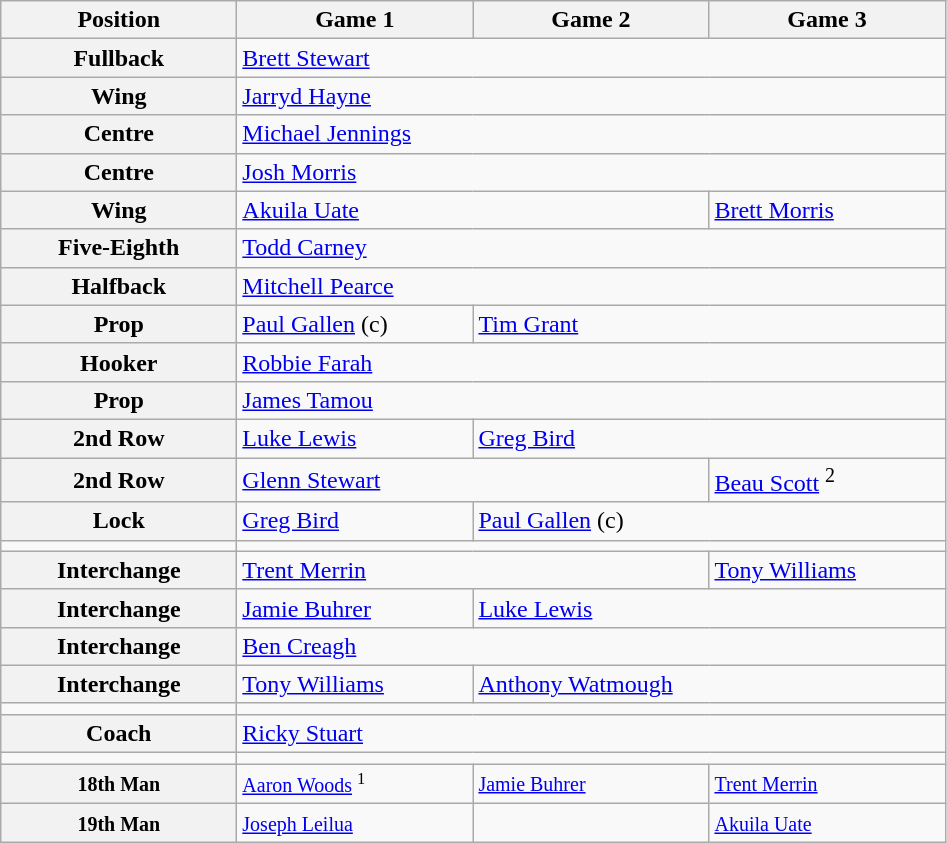<table class="wikitable">
<tr>
<th style="width:150px;">Position</th>
<th style="width:150px;">Game 1</th>
<th style="width:150px;">Game 2</th>
<th style="width:150px;">Game 3</th>
</tr>
<tr>
<th>Fullback</th>
<td colspan="3"> <a href='#'>Brett Stewart</a></td>
</tr>
<tr>
<th>Wing</th>
<td colspan="3"> <a href='#'>Jarryd Hayne</a></td>
</tr>
<tr>
<th>Centre</th>
<td colspan="3"> <a href='#'>Michael Jennings</a></td>
</tr>
<tr>
<th>Centre</th>
<td colspan="3"> <a href='#'>Josh Morris</a></td>
</tr>
<tr>
<th>Wing</th>
<td colspan="2"> <a href='#'>Akuila Uate</a></td>
<td> <a href='#'>Brett Morris</a></td>
</tr>
<tr>
<th>Five-Eighth</th>
<td colspan="3"> <a href='#'>Todd Carney</a></td>
</tr>
<tr>
<th>Halfback</th>
<td colspan="3"> <a href='#'>Mitchell Pearce</a></td>
</tr>
<tr>
<th>Prop</th>
<td> <a href='#'>Paul Gallen</a> (c)</td>
<td colspan="2"> <a href='#'>Tim Grant</a></td>
</tr>
<tr>
<th>Hooker</th>
<td colspan="3"> <a href='#'>Robbie Farah</a></td>
</tr>
<tr>
<th>Prop</th>
<td colspan="3"> <a href='#'>James Tamou</a></td>
</tr>
<tr>
<th>2nd Row</th>
<td> <a href='#'>Luke Lewis</a></td>
<td colspan="2"> <a href='#'>Greg Bird</a></td>
</tr>
<tr>
<th>2nd Row</th>
<td colspan="2"> <a href='#'>Glenn Stewart</a></td>
<td> <a href='#'>Beau Scott</a> <sup>2</sup></td>
</tr>
<tr>
<th>Lock</th>
<td> <a href='#'>Greg Bird</a></td>
<td colspan="2"> <a href='#'>Paul Gallen</a> (c)</td>
</tr>
<tr>
<td></td>
</tr>
<tr>
<th>Interchange</th>
<td colspan="2"> <a href='#'>Trent Merrin</a></td>
<td> <a href='#'>Tony Williams</a></td>
</tr>
<tr>
<th>Interchange</th>
<td> <a href='#'>Jamie Buhrer</a></td>
<td colspan="2"> <a href='#'>Luke Lewis</a></td>
</tr>
<tr>
<th>Interchange</th>
<td colspan="3"> <a href='#'>Ben Creagh</a></td>
</tr>
<tr>
<th>Interchange</th>
<td> <a href='#'>Tony Williams</a></td>
<td colspan="2"> <a href='#'>Anthony Watmough</a></td>
</tr>
<tr>
<td></td>
</tr>
<tr>
<th>Coach</th>
<td colspan="3"><a href='#'>Ricky Stuart</a></td>
</tr>
<tr>
<td></td>
</tr>
<tr>
<th><small>18th Man</small></th>
<td><small> <a href='#'>Aaron Woods</a> <sup>1</sup></small></td>
<td><small> <a href='#'>Jamie Buhrer</a></small></td>
<td><small> <a href='#'>Trent Merrin</a></small></td>
</tr>
<tr>
<th><small>19th Man</small></th>
<td><small> <a href='#'>Joseph Leilua</a></small></td>
<td></td>
<td><small> <a href='#'>Akuila Uate</a> </small></td>
</tr>
</table>
